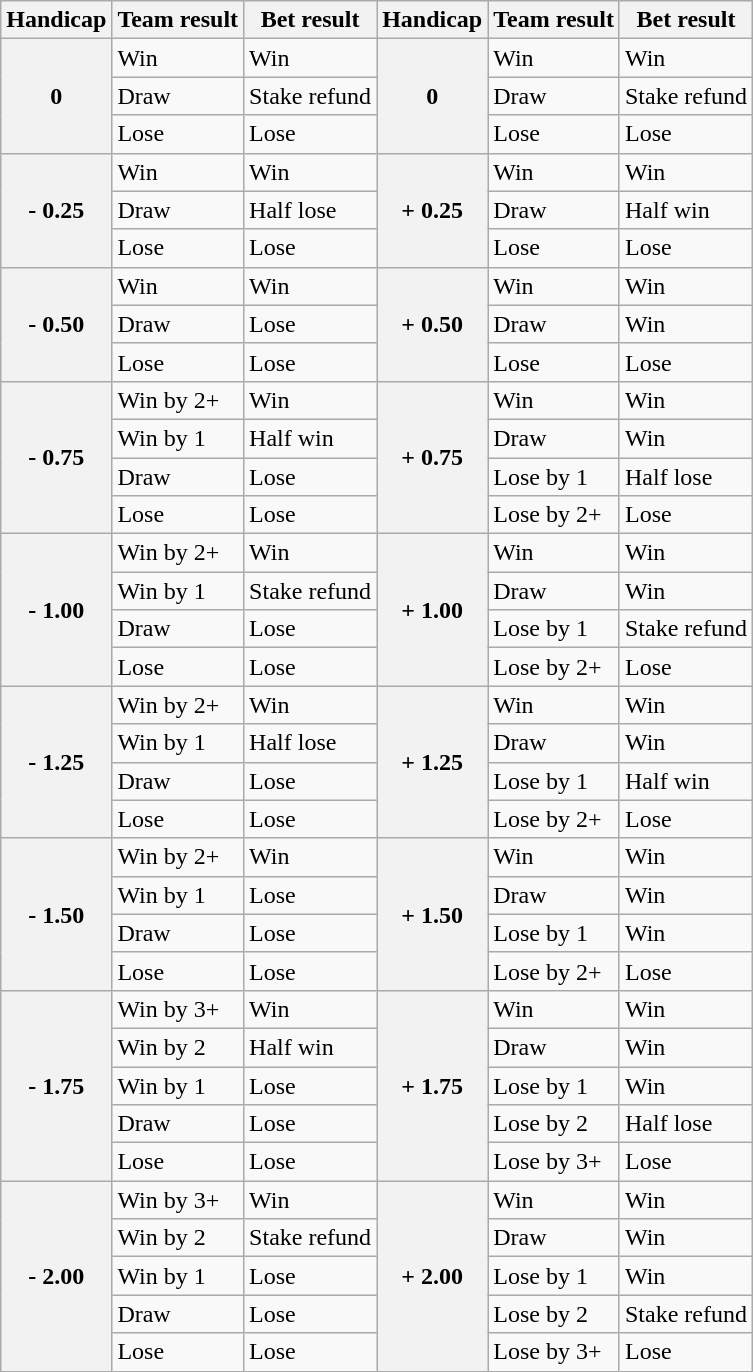<table class="wikitable">
<tr>
<th>Handicap</th>
<th>Team result</th>
<th>Bet result</th>
<th>Handicap</th>
<th>Team result</th>
<th>Bet result</th>
</tr>
<tr>
<th rowspan="3">0</th>
<td>Win</td>
<td>Win</td>
<th rowspan="3">0</th>
<td>Win</td>
<td>Win</td>
</tr>
<tr>
<td>Draw</td>
<td>Stake refund</td>
<td>Draw</td>
<td>Stake refund</td>
</tr>
<tr>
<td>Lose</td>
<td>Lose</td>
<td>Lose</td>
<td>Lose</td>
</tr>
<tr>
<th rowspan="3">- 0.25</th>
<td>Win</td>
<td>Win</td>
<th rowspan="3">+ 0.25</th>
<td>Win</td>
<td>Win</td>
</tr>
<tr>
<td>Draw</td>
<td>Half lose</td>
<td>Draw</td>
<td>Half win</td>
</tr>
<tr>
<td>Lose</td>
<td>Lose</td>
<td>Lose</td>
<td>Lose</td>
</tr>
<tr>
<th rowspan="3">- 0.50</th>
<td>Win</td>
<td>Win</td>
<th rowspan="3">+ 0.50</th>
<td>Win</td>
<td>Win</td>
</tr>
<tr>
<td>Draw</td>
<td>Lose</td>
<td>Draw</td>
<td>Win</td>
</tr>
<tr>
<td>Lose</td>
<td>Lose</td>
<td>Lose</td>
<td>Lose</td>
</tr>
<tr>
<th rowspan="4">- 0.75</th>
<td>Win by 2+</td>
<td>Win</td>
<th rowspan="4">+ 0.75</th>
<td>Win</td>
<td>Win</td>
</tr>
<tr>
<td>Win by 1</td>
<td>Half win</td>
<td>Draw</td>
<td>Win</td>
</tr>
<tr>
<td>Draw</td>
<td>Lose</td>
<td>Lose by 1</td>
<td>Half lose</td>
</tr>
<tr>
<td>Lose</td>
<td>Lose</td>
<td>Lose by 2+</td>
<td>Lose</td>
</tr>
<tr>
<th rowspan="4">- 1.00</th>
<td>Win by 2+</td>
<td>Win</td>
<th rowspan="4">+ 1.00</th>
<td>Win</td>
<td>Win</td>
</tr>
<tr>
<td>Win by 1</td>
<td>Stake refund</td>
<td>Draw</td>
<td>Win</td>
</tr>
<tr>
<td>Draw</td>
<td>Lose</td>
<td>Lose by 1</td>
<td>Stake refund</td>
</tr>
<tr>
<td>Lose</td>
<td>Lose</td>
<td>Lose by 2+</td>
<td>Lose</td>
</tr>
<tr>
<th rowspan="4">- 1.25</th>
<td>Win by 2+</td>
<td>Win</td>
<th rowspan="4">+ 1.25</th>
<td>Win</td>
<td>Win</td>
</tr>
<tr>
<td>Win by 1</td>
<td>Half lose</td>
<td>Draw</td>
<td>Win</td>
</tr>
<tr>
<td>Draw</td>
<td>Lose</td>
<td>Lose by 1</td>
<td>Half win</td>
</tr>
<tr>
<td>Lose</td>
<td>Lose</td>
<td>Lose by 2+</td>
<td>Lose</td>
</tr>
<tr>
<th rowspan="4">- 1.50</th>
<td>Win by 2+</td>
<td>Win</td>
<th rowspan="4">+ 1.50</th>
<td>Win</td>
<td>Win</td>
</tr>
<tr>
<td>Win by 1</td>
<td>Lose</td>
<td>Draw</td>
<td>Win</td>
</tr>
<tr>
<td>Draw</td>
<td>Lose</td>
<td>Lose by 1</td>
<td>Win</td>
</tr>
<tr>
<td>Lose</td>
<td>Lose</td>
<td>Lose by 2+</td>
<td>Lose</td>
</tr>
<tr>
<th rowspan="5">- 1.75</th>
<td>Win by 3+</td>
<td>Win</td>
<th rowspan="5">+ 1.75</th>
<td>Win</td>
<td>Win</td>
</tr>
<tr>
<td>Win by 2</td>
<td>Half win</td>
<td>Draw</td>
<td>Win</td>
</tr>
<tr>
<td>Win by 1</td>
<td>Lose</td>
<td>Lose by 1</td>
<td>Win</td>
</tr>
<tr>
<td>Draw</td>
<td>Lose</td>
<td>Lose by 2</td>
<td>Half lose</td>
</tr>
<tr>
<td>Lose</td>
<td>Lose</td>
<td>Lose by 3+</td>
<td>Lose</td>
</tr>
<tr>
<th rowspan="5">- 2.00</th>
<td>Win by 3+</td>
<td>Win</td>
<th rowspan="5">+ 2.00</th>
<td>Win</td>
<td>Win</td>
</tr>
<tr>
<td>Win by 2</td>
<td>Stake refund</td>
<td>Draw</td>
<td>Win</td>
</tr>
<tr>
<td>Win by 1</td>
<td>Lose</td>
<td>Lose by 1</td>
<td>Win</td>
</tr>
<tr>
<td>Draw</td>
<td>Lose</td>
<td>Lose by 2</td>
<td>Stake refund</td>
</tr>
<tr>
<td>Lose</td>
<td>Lose</td>
<td>Lose by 3+</td>
<td>Lose</td>
</tr>
</table>
